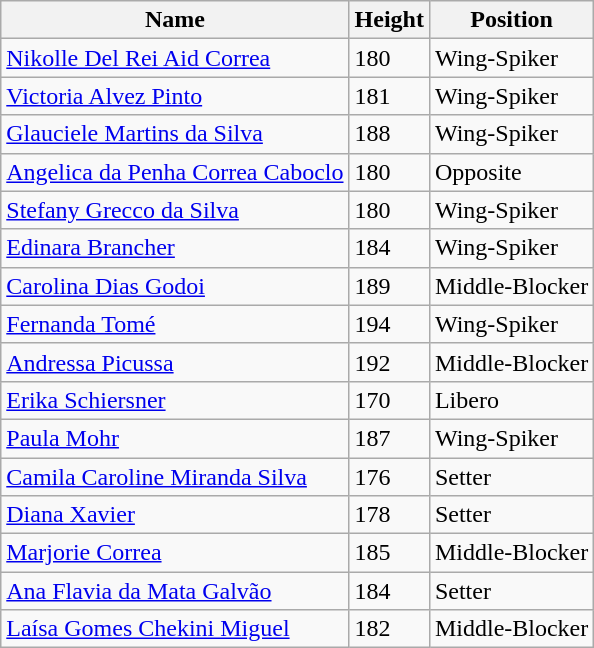<table class="wikitable">
<tr>
<th>Name</th>
<th>Height</th>
<th>Position</th>
</tr>
<tr>
<td><a href='#'>Nikolle Del Rei Aid Correa</a></td>
<td>180</td>
<td>Wing-Spiker</td>
</tr>
<tr>
<td><a href='#'>Victoria Alvez Pinto</a></td>
<td>181</td>
<td>Wing-Spiker</td>
</tr>
<tr>
<td><a href='#'>Glauciele Martins da Silva</a></td>
<td>188</td>
<td>Wing-Spiker</td>
</tr>
<tr>
<td><a href='#'>Angelica da Penha Correa Caboclo</a></td>
<td>180</td>
<td>Opposite</td>
</tr>
<tr>
<td><a href='#'>Stefany Grecco da Silva</a></td>
<td>180</td>
<td>Wing-Spiker</td>
</tr>
<tr>
<td><a href='#'>Edinara Brancher</a></td>
<td>184</td>
<td>Wing-Spiker</td>
</tr>
<tr>
<td><a href='#'>Carolina Dias Godoi</a></td>
<td>189</td>
<td>Middle-Blocker</td>
</tr>
<tr>
<td><a href='#'>Fernanda Tomé</a></td>
<td>194</td>
<td>Wing-Spiker</td>
</tr>
<tr>
<td><a href='#'>Andressa Picussa</a></td>
<td>192</td>
<td>Middle-Blocker</td>
</tr>
<tr>
<td><a href='#'>Erika Schiersner</a></td>
<td>170</td>
<td>Libero</td>
</tr>
<tr>
<td><a href='#'>Paula Mohr</a></td>
<td>187</td>
<td>Wing-Spiker</td>
</tr>
<tr>
<td><a href='#'>Camila Caroline Miranda Silva</a></td>
<td>176</td>
<td>Setter</td>
</tr>
<tr>
<td><a href='#'>Diana Xavier</a></td>
<td>178</td>
<td>Setter</td>
</tr>
<tr>
<td><a href='#'>Marjorie Correa</a></td>
<td>185</td>
<td>Middle-Blocker</td>
</tr>
<tr>
<td><a href='#'>Ana Flavia da Mata Galvão</a></td>
<td>184</td>
<td>Setter</td>
</tr>
<tr>
<td><a href='#'>Laísa Gomes Chekini Miguel</a></td>
<td>182</td>
<td>Middle-Blocker</td>
</tr>
</table>
